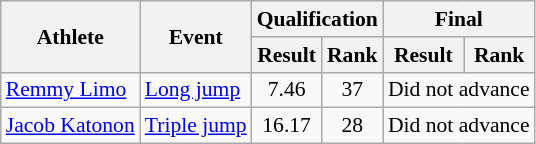<table class=wikitable style=font-size:90%>
<tr>
<th rowspan=2>Athlete</th>
<th rowspan=2>Event</th>
<th colspan=2>Qualification</th>
<th colspan=2>Final</th>
</tr>
<tr>
<th>Result</th>
<th>Rank</th>
<th>Result</th>
<th>Rank</th>
</tr>
<tr>
<td><a href='#'>Remmy Limo</a></td>
<td><a href='#'>Long jump</a></td>
<td align=center>7.46</td>
<td align=center>37</td>
<td align=center colspan=2>Did not advance</td>
</tr>
<tr>
<td><a href='#'>Jacob Katonon</a></td>
<td><a href='#'>Triple jump</a></td>
<td align=center>16.17</td>
<td align=center>28</td>
<td align=center colspan=2>Did not advance</td>
</tr>
</table>
